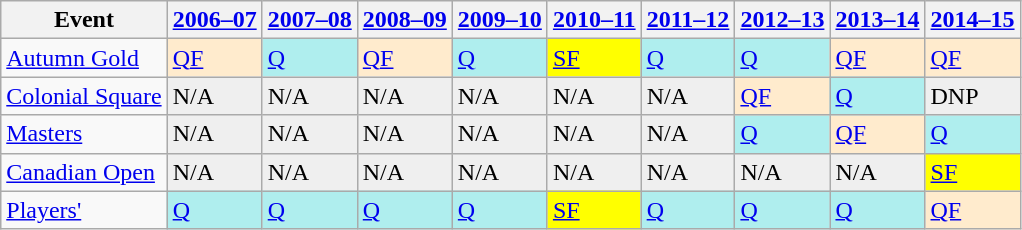<table class="wikitable" border="1">
<tr>
<th>Event</th>
<th><a href='#'>2006–07</a></th>
<th><a href='#'>2007–08</a></th>
<th><a href='#'>2008–09</a></th>
<th><a href='#'>2009–10</a></th>
<th><a href='#'>2010–11</a></th>
<th><a href='#'>2011–12</a></th>
<th><a href='#'>2012–13</a></th>
<th><a href='#'>2013–14</a></th>
<th><a href='#'>2014–15</a></th>
</tr>
<tr>
<td><a href='#'>Autumn Gold</a></td>
<td style="background:#ffebcd;"><a href='#'>QF</a></td>
<td style="background:#afeeee;"><a href='#'>Q</a></td>
<td style="background:#ffebcd;"><a href='#'>QF</a></td>
<td style="background:#afeeee;"><a href='#'>Q</a></td>
<td style="background:yellow;"><a href='#'>SF</a></td>
<td style="background:#afeeee;"><a href='#'>Q</a></td>
<td style="background:#afeeee;"><a href='#'>Q</a></td>
<td style="background:#ffebcd;"><a href='#'>QF</a></td>
<td style="background:#ffebcd;"><a href='#'>QF</a></td>
</tr>
<tr>
<td><a href='#'>Colonial Square</a></td>
<td style="background:#EFEFEF;">N/A</td>
<td style="background:#EFEFEF;">N/A</td>
<td style="background:#EFEFEF;">N/A</td>
<td style="background:#EFEFEF;">N/A</td>
<td style="background:#EFEFEF;">N/A</td>
<td style="background:#EFEFEF;">N/A</td>
<td style="background:#ffebcd;"><a href='#'>QF</a></td>
<td style="background:#afeeee;"><a href='#'>Q</a></td>
<td style="background:#EFEFEF;">DNP</td>
</tr>
<tr>
<td><a href='#'>Masters</a></td>
<td style="background:#EFEFEF;">N/A</td>
<td style="background:#EFEFEF;">N/A</td>
<td style="background:#EFEFEF;">N/A</td>
<td style="background:#EFEFEF;">N/A</td>
<td style="background:#EFEFEF;">N/A</td>
<td style="background:#EFEFEF;">N/A</td>
<td style="background:#afeeee;"><a href='#'>Q</a></td>
<td style="background:#ffebcd;"><a href='#'>QF</a></td>
<td style="background:#afeeee;"><a href='#'>Q</a></td>
</tr>
<tr>
<td><a href='#'>Canadian Open</a></td>
<td style="background:#EFEFEF;">N/A</td>
<td style="background:#EFEFEF;">N/A</td>
<td style="background:#EFEFEF;">N/A</td>
<td style="background:#EFEFEF;">N/A</td>
<td style="background:#EFEFEF;">N/A</td>
<td style="background:#EFEFEF;">N/A</td>
<td style="background:#EFEFEF;">N/A</td>
<td style="background:#EFEFEF;">N/A</td>
<td style="background:yellow;"><a href='#'>SF</a></td>
</tr>
<tr>
<td><a href='#'>Players'</a></td>
<td style="background:#afeeee;"><a href='#'>Q</a></td>
<td style="background:#afeeee;"><a href='#'>Q</a></td>
<td style="background:#afeeee;"><a href='#'>Q</a></td>
<td style="background:#afeeee;"><a href='#'>Q</a></td>
<td style="background:yellow;"><a href='#'>SF</a></td>
<td style="background:#afeeee;"><a href='#'>Q</a></td>
<td style="background:#afeeee;"><a href='#'>Q</a></td>
<td style="background:#afeeee;"><a href='#'>Q</a></td>
<td style="background:#ffebcd;"><a href='#'>QF</a></td>
</tr>
</table>
